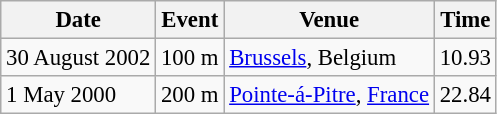<table class="wikitable" style="font-size: 95%;">
<tr>
<th>Date</th>
<th>Event</th>
<th>Venue</th>
<th>Time</th>
</tr>
<tr>
<td>30 August 2002</td>
<td>100 m</td>
<td><a href='#'>Brussels</a>, Belgium</td>
<td>10.93</td>
</tr>
<tr>
<td>1 May 2000</td>
<td>200 m</td>
<td><a href='#'>Pointe-á-Pitre</a>, <a href='#'>France</a></td>
<td>22.84</td>
</tr>
</table>
